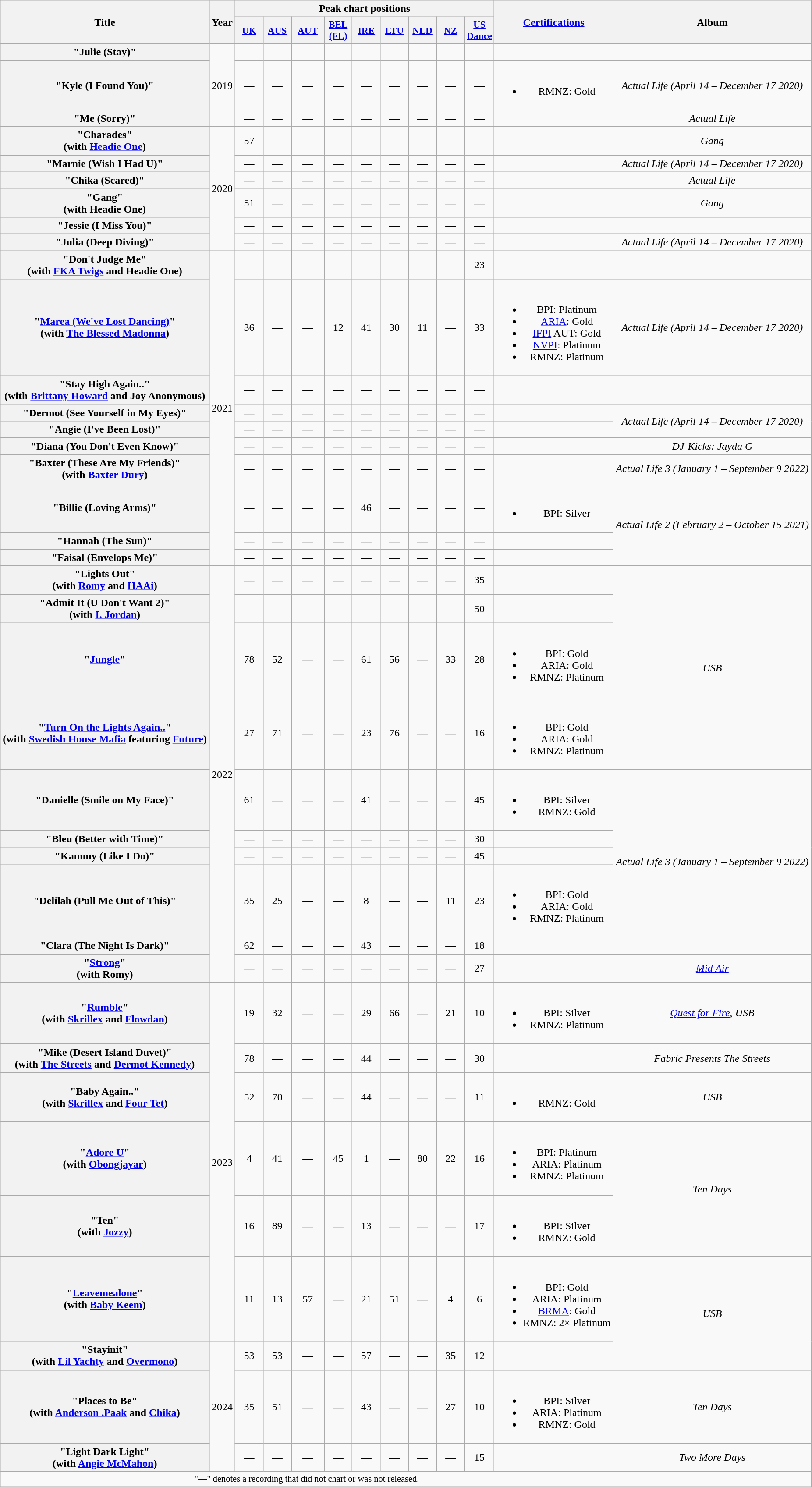<table class="wikitable plainrowheaders" style="text-align:center;">
<tr>
<th scope="col" rowspan="2">Title</th>
<th scope="col" rowspan="2">Year</th>
<th scope="col" colspan="9">Peak chart positions</th>
<th scope="col" rowspan="2"><a href='#'>Certifications</a></th>
<th scope="col" rowspan="2">Album</th>
</tr>
<tr>
<th scope="col" style="width:2.5em;font-size:90%;"><a href='#'>UK</a><br></th>
<th scope="col" style="width:2.5em;font-size:90%;"><a href='#'>AUS</a><br></th>
<th scope="col" style="width:3em;font-size:90%;"><a href='#'>AUT</a><br></th>
<th scope="col" style="width:2.5em;font-size:90%;"><a href='#'>BEL<br>(FL)</a><br></th>
<th scope="col" style="width:2.5em;font-size:90%;"><a href='#'>IRE</a><br></th>
<th scope="col" style="width:2.5em;font-size:90%"><a href='#'>LTU</a><br></th>
<th scope="col" style="width:2.5em;font-size:90%;"><a href='#'>NLD</a><br></th>
<th scope="col" style="width:2.5em;font-size:90%;"><a href='#'>NZ</a><br></th>
<th scope="col" style="width:2.5em;font-size:90%;"><a href='#'>US<br>Dance</a><br></th>
</tr>
<tr>
<th scope="row">"Julie (Stay)"</th>
<td rowspan="3">2019</td>
<td>—</td>
<td>—</td>
<td>—</td>
<td>—</td>
<td>—</td>
<td>—</td>
<td>—</td>
<td>—</td>
<td>—</td>
<td></td>
<td></td>
</tr>
<tr>
<th scope="row">"Kyle (I Found You)"</th>
<td>—</td>
<td>—</td>
<td>—</td>
<td>—</td>
<td>—</td>
<td>—</td>
<td>—</td>
<td>—</td>
<td>—</td>
<td><br><ul><li>RMNZ: Gold</li></ul></td>
<td><em>Actual Life (April 14 – December 17 2020)</em></td>
</tr>
<tr>
<th scope="row">"Me (Sorry)"</th>
<td>—</td>
<td>—</td>
<td>—</td>
<td>—</td>
<td>—</td>
<td>—</td>
<td>—</td>
<td>—</td>
<td>—</td>
<td></td>
<td><em>Actual Life</em></td>
</tr>
<tr>
<th scope="row">"Charades"<br><span>(with <a href='#'>Headie One</a>)</span></th>
<td rowspan="6">2020</td>
<td>57</td>
<td>—</td>
<td>—</td>
<td>—</td>
<td>—</td>
<td>—</td>
<td>—</td>
<td>—</td>
<td>—</td>
<td></td>
<td><em>Gang</em></td>
</tr>
<tr>
<th scope="row">"Marnie (Wish I Had U)"</th>
<td>—</td>
<td>—</td>
<td>—</td>
<td>—</td>
<td>—</td>
<td>—</td>
<td>—</td>
<td>—</td>
<td>—</td>
<td></td>
<td><em>Actual Life (April 14 – December 17 2020)</em></td>
</tr>
<tr>
<th scope="row">"Chika (Scared)"</th>
<td>—</td>
<td>—</td>
<td>—</td>
<td>—</td>
<td>—</td>
<td>—</td>
<td>—</td>
<td>—</td>
<td>—</td>
<td></td>
<td><em>Actual Life</em></td>
</tr>
<tr>
<th scope="row">"Gang"<br><span>(with Headie One)</span></th>
<td>51</td>
<td>—</td>
<td>—</td>
<td>—</td>
<td>—</td>
<td>—</td>
<td>—</td>
<td>—</td>
<td>—</td>
<td></td>
<td><em>Gang</em></td>
</tr>
<tr>
<th scope="row">"Jessie (I Miss You)"</th>
<td>—</td>
<td>—</td>
<td>—</td>
<td>—</td>
<td>—</td>
<td>—</td>
<td>—</td>
<td>—</td>
<td>—</td>
<td></td>
<td></td>
</tr>
<tr>
<th scope="row">"Julia (Deep Diving)"</th>
<td>—</td>
<td>—</td>
<td>—</td>
<td>—</td>
<td>—</td>
<td>—</td>
<td>—</td>
<td>—</td>
<td>—</td>
<td></td>
<td><em>Actual Life (April 14 – December 17 2020)</em></td>
</tr>
<tr>
<th scope="row">"Don't Judge Me"<br><span>(with <a href='#'>FKA Twigs</a> and Headie One)</span></th>
<td rowspan="10">2021</td>
<td>—</td>
<td>—</td>
<td>—</td>
<td>—</td>
<td>—</td>
<td>—</td>
<td>—</td>
<td>—</td>
<td>23</td>
<td></td>
<td></td>
</tr>
<tr>
<th scope="row">"<a href='#'>Marea (We've Lost Dancing)</a>"<br><span>(with <a href='#'>The Blessed Madonna</a>)</span></th>
<td>36</td>
<td>—</td>
<td>—</td>
<td>12</td>
<td>41</td>
<td>30</td>
<td>11</td>
<td>—</td>
<td>33</td>
<td><br><ul><li>BPI: Platinum</li><li><a href='#'>ARIA</a>: Gold</li><li><a href='#'>IFPI</a> AUT: Gold</li><li><a href='#'>NVPI</a>: Platinum</li><li>RMNZ: Platinum</li></ul></td>
<td><em>Actual Life (April 14 – December 17 2020)</em></td>
</tr>
<tr>
<th scope="row">"Stay High Again.."<br><span>(with <a href='#'>Brittany Howard</a> and Joy Anonymous)</span></th>
<td>—</td>
<td>—</td>
<td>—</td>
<td>—</td>
<td>—</td>
<td>—</td>
<td>—</td>
<td>—</td>
<td>—</td>
<td></td>
<td></td>
</tr>
<tr>
<th scope="row">"Dermot (See Yourself in My Eyes)"</th>
<td>—</td>
<td>—</td>
<td>—</td>
<td>—</td>
<td>—</td>
<td>—</td>
<td>—</td>
<td>—</td>
<td>—</td>
<td></td>
<td rowspan="2"><em>Actual Life (April 14 – December 17 2020)</em></td>
</tr>
<tr>
<th scope="row">"Angie (I've Been Lost)"</th>
<td>—</td>
<td>—</td>
<td>—</td>
<td>—</td>
<td>—</td>
<td>—</td>
<td>—</td>
<td>—</td>
<td>—</td>
<td></td>
</tr>
<tr>
<th scope="row">"Diana (You Don't Even Know)"</th>
<td>—</td>
<td>—</td>
<td>—</td>
<td>—</td>
<td>—</td>
<td>—</td>
<td>—</td>
<td>—</td>
<td>—</td>
<td></td>
<td><em>DJ-Kicks: Jayda G</em></td>
</tr>
<tr>
<th scope="row">"Baxter (These Are My Friends)"<br><span>(with <a href='#'>Baxter Dury</a>)</span></th>
<td>—</td>
<td>—</td>
<td>—</td>
<td>—</td>
<td>—</td>
<td>—</td>
<td>—</td>
<td>—</td>
<td>—</td>
<td></td>
<td><em>Actual Life 3 (January 1 – September 9 2022)</em></td>
</tr>
<tr>
<th scope="row">"Billie (Loving Arms)"</th>
<td>—</td>
<td>—</td>
<td>—</td>
<td>—</td>
<td>46</td>
<td>—</td>
<td>—</td>
<td>—</td>
<td>—</td>
<td><br><ul><li>BPI: Silver</li></ul></td>
<td rowspan="3"><em>Actual Life 2 (February 2 – October 15 2021)</em></td>
</tr>
<tr>
<th scope="row">"Hannah (The Sun)"</th>
<td>—</td>
<td>—</td>
<td>—</td>
<td>—</td>
<td>—</td>
<td>—</td>
<td>—</td>
<td>—</td>
<td>—</td>
<td></td>
</tr>
<tr>
<th scope="row">"Faisal (Envelops Me)"</th>
<td>—</td>
<td>—</td>
<td>—</td>
<td>—</td>
<td>—</td>
<td>—</td>
<td>—</td>
<td>—</td>
<td>—</td>
<td></td>
</tr>
<tr>
<th scope="row">"Lights Out"<br><span>(with <a href='#'>Romy</a> and <a href='#'>HAAi</a>)</span></th>
<td rowspan="10">2022</td>
<td>—</td>
<td>—</td>
<td>—</td>
<td>—</td>
<td>—</td>
<td>—</td>
<td>—</td>
<td>—</td>
<td>35</td>
<td></td>
<td rowspan="4"><em>USB</em></td>
</tr>
<tr>
<th scope="row">"Admit It (U Don't Want 2)"<br><span>(with <a href='#'>I. Jordan</a>)</span></th>
<td>—</td>
<td>—</td>
<td>—</td>
<td>—</td>
<td>—</td>
<td>—</td>
<td>—</td>
<td>—</td>
<td>50</td>
<td></td>
</tr>
<tr>
<th scope="row">"<a href='#'>Jungle</a>"</th>
<td>78</td>
<td>52</td>
<td>—</td>
<td>—</td>
<td>61</td>
<td>56</td>
<td>—</td>
<td>33</td>
<td>28</td>
<td><br><ul><li>BPI: Gold</li><li>ARIA: Gold</li><li>RMNZ: Platinum</li></ul></td>
</tr>
<tr>
<th scope="row">"<a href='#'>Turn On the Lights Again..</a>"<br><span>(with <a href='#'>Swedish House Mafia</a> featuring <a href='#'>Future</a>)</span></th>
<td>27</td>
<td>71</td>
<td>—</td>
<td>—</td>
<td>23</td>
<td>76</td>
<td>—</td>
<td>—</td>
<td>16</td>
<td><br><ul><li>BPI: Gold</li><li>ARIA: Gold</li><li>RMNZ: Platinum</li></ul></td>
</tr>
<tr>
<th scope="row">"Danielle (Smile on My Face)"</th>
<td>61</td>
<td>—</td>
<td>—</td>
<td>—</td>
<td>41</td>
<td>—</td>
<td>—</td>
<td>—</td>
<td>45</td>
<td><br><ul><li>BPI: Silver</li><li>RMNZ: Gold</li></ul></td>
<td rowspan="5"><em>Actual Life 3 (January 1 – September 9 2022)</em></td>
</tr>
<tr>
<th scope="row">"Bleu (Better with Time)"</th>
<td>—</td>
<td>—</td>
<td>—</td>
<td>—</td>
<td>—</td>
<td>—</td>
<td>—</td>
<td>—</td>
<td>30</td>
<td></td>
</tr>
<tr>
<th scope="row">"Kammy (Like I Do)"</th>
<td>—</td>
<td>—</td>
<td>—</td>
<td>—</td>
<td>—</td>
<td>—</td>
<td>—</td>
<td>—</td>
<td>45</td>
<td></td>
</tr>
<tr>
<th scope="row">"Delilah (Pull Me Out of This)"</th>
<td>35</td>
<td>25</td>
<td>—</td>
<td>—</td>
<td>8</td>
<td>—</td>
<td>—</td>
<td>11</td>
<td>23</td>
<td><br><ul><li>BPI: Gold</li><li>ARIA: Gold</li><li>RMNZ: Platinum</li></ul></td>
</tr>
<tr>
<th scope="row">"Clara (The Night Is Dark)"</th>
<td>62</td>
<td>—</td>
<td>—</td>
<td>—</td>
<td>43</td>
<td>—</td>
<td>—</td>
<td>—</td>
<td>18</td>
<td></td>
</tr>
<tr>
<th scope="row">"<a href='#'>Strong</a>"<br><span>(with Romy)</span></th>
<td>—</td>
<td>—</td>
<td>—</td>
<td>—</td>
<td>—</td>
<td>—</td>
<td>—</td>
<td>—</td>
<td>27</td>
<td></td>
<td><em><a href='#'>Mid Air</a></em></td>
</tr>
<tr>
<th scope="row">"<a href='#'>Rumble</a>"<br><span>(with <a href='#'>Skrillex</a> and <a href='#'>Flowdan</a>)</span></th>
<td rowspan="6">2023</td>
<td>19</td>
<td>32</td>
<td>—</td>
<td>—</td>
<td>29</td>
<td>66</td>
<td>—</td>
<td>21</td>
<td>10</td>
<td><br><ul><li>BPI: Silver</li><li>RMNZ: Platinum</li></ul></td>
<td><em><a href='#'>Quest for Fire</a></em>, <em>USB</em></td>
</tr>
<tr>
<th scope="row">"Mike (Desert Island Duvet)"<br><span>(with <a href='#'>The Streets</a> and <a href='#'>Dermot Kennedy</a>)</span></th>
<td>78</td>
<td>—</td>
<td>—</td>
<td>—</td>
<td>44</td>
<td>—</td>
<td>—</td>
<td>—</td>
<td>30</td>
<td></td>
<td><em>Fabric Presents The Streets</em></td>
</tr>
<tr>
<th scope="row">"Baby Again.."<br><span>(with <a href='#'>Skrillex</a> and <a href='#'>Four Tet</a>)</span></th>
<td>52</td>
<td>70</td>
<td>—</td>
<td>—</td>
<td>44</td>
<td>—</td>
<td>—</td>
<td>—</td>
<td>11</td>
<td><br><ul><li>RMNZ: Gold</li></ul></td>
<td><em>USB</em></td>
</tr>
<tr>
<th scope="row">"<a href='#'>Adore U</a>"<br><span>(with <a href='#'>Obongjayar</a>)</span></th>
<td>4</td>
<td>41</td>
<td>—</td>
<td>45</td>
<td>1</td>
<td>—</td>
<td>80</td>
<td>22</td>
<td>16</td>
<td><br><ul><li>BPI: Platinum</li><li>ARIA: Platinum</li><li>RMNZ: Platinum</li></ul></td>
<td rowspan="2"><em>Ten Days</em></td>
</tr>
<tr>
<th scope="row">"Ten" <br><span>(with <a href='#'>Jozzy</a>)</span></th>
<td>16</td>
<td>89</td>
<td>—</td>
<td>—</td>
<td>13</td>
<td>—</td>
<td>—</td>
<td>—</td>
<td>17</td>
<td><br><ul><li>BPI: Silver</li><li>RMNZ: Gold</li></ul></td>
</tr>
<tr>
<th scope="row">"<a href='#'>Leavemealone</a>" <br><span>(with <a href='#'>Baby Keem</a>)</span></th>
<td>11</td>
<td>13</td>
<td>57</td>
<td>—</td>
<td>21</td>
<td>51</td>
<td>—</td>
<td>4</td>
<td>6</td>
<td><br><ul><li>BPI: Gold</li><li>ARIA: Platinum</li><li><a href='#'>BRMA</a>: Gold</li><li>RMNZ: 2× Platinum</li></ul></td>
<td rowspan="2"><em>USB</em></td>
</tr>
<tr>
<th scope="row">"Stayinit"<br><span>(with <a href='#'>Lil Yachty</a> and <a href='#'>Overmono</a>)</span></th>
<td rowspan="3">2024</td>
<td>53</td>
<td>53</td>
<td>—</td>
<td>—</td>
<td>57</td>
<td>—</td>
<td>—</td>
<td>35</td>
<td>12</td>
<td></td>
</tr>
<tr>
<th scope="row">"Places to Be"<br><span>(with <a href='#'>Anderson .Paak</a> and <a href='#'>Chika</a>)</span></th>
<td>35</td>
<td>51</td>
<td>—</td>
<td>—</td>
<td>43</td>
<td>—</td>
<td>—</td>
<td>27</td>
<td>10</td>
<td><br><ul><li>BPI: Silver</li><li>ARIA: Platinum</li><li>RMNZ: Gold</li></ul></td>
<td><em>Ten Days</em></td>
</tr>
<tr>
<th scope="row">"Light Dark Light"<br><span>(with <a href='#'>Angie McMahon</a>)</span></th>
<td>—</td>
<td>—</td>
<td>—</td>
<td>—</td>
<td>—</td>
<td>—</td>
<td>—</td>
<td>—</td>
<td>15</td>
<td></td>
<td><em>Two More Days</em></td>
</tr>
<tr>
<td colspan="12" style="font-size:85%">"—" denotes a recording that did not chart or was not released.</td>
</tr>
</table>
